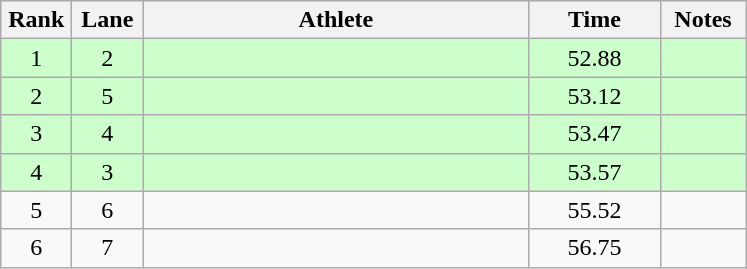<table class="wikitable sortable" style="text-align:center">
<tr>
<th width=40>Rank</th>
<th width=40>Lane</th>
<th width=250>Athlete</th>
<th width=80>Time</th>
<th width=50>Notes</th>
</tr>
<tr bgcolor=ccffcc>
<td>1</td>
<td>2</td>
<td align=left></td>
<td>52.88</td>
<td></td>
</tr>
<tr bgcolor=ccffcc>
<td>2</td>
<td>5</td>
<td align=left></td>
<td>53.12</td>
<td></td>
</tr>
<tr bgcolor=ccffcc>
<td>3</td>
<td>4</td>
<td align=left></td>
<td>53.47</td>
<td></td>
</tr>
<tr bgcolor=ccffcc>
<td>4</td>
<td>3</td>
<td align=left></td>
<td>53.57</td>
<td></td>
</tr>
<tr>
<td>5</td>
<td>6</td>
<td align=left></td>
<td>55.52</td>
<td></td>
</tr>
<tr>
<td>6</td>
<td>7</td>
<td align=left></td>
<td>56.75</td>
<td></td>
</tr>
</table>
